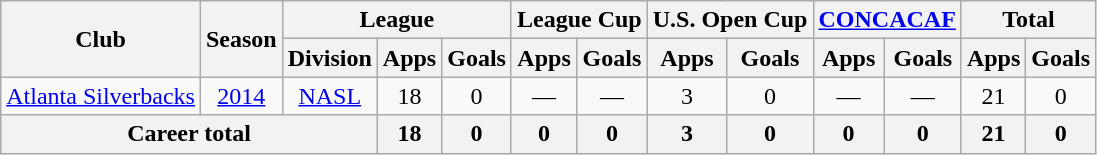<table class="wikitable" style="text-align: center;">
<tr>
<th rowspan=2>Club</th>
<th rowspan=2>Season</th>
<th colspan=3>League</th>
<th colspan=2>League Cup</th>
<th colspan=2>U.S. Open Cup</th>
<th colspan=2><a href='#'>CONCACAF</a></th>
<th colspan=2>Total</th>
</tr>
<tr>
<th>Division</th>
<th>Apps</th>
<th>Goals</th>
<th>Apps</th>
<th>Goals</th>
<th>Apps</th>
<th>Goals</th>
<th>Apps</th>
<th>Goals</th>
<th>Apps</th>
<th>Goals</th>
</tr>
<tr>
<td rowspan=1><a href='#'>Atlanta Silverbacks</a></td>
<td><a href='#'>2014</a></td>
<td><a href='#'>NASL</a></td>
<td>18</td>
<td>0</td>
<td>—</td>
<td>—</td>
<td>3</td>
<td>0</td>
<td>—</td>
<td>—</td>
<td>21</td>
<td>0</td>
</tr>
<tr>
<th colspan=3>Career total</th>
<th>18</th>
<th>0</th>
<th>0</th>
<th>0</th>
<th>3</th>
<th>0</th>
<th>0</th>
<th>0</th>
<th>21</th>
<th>0</th>
</tr>
</table>
